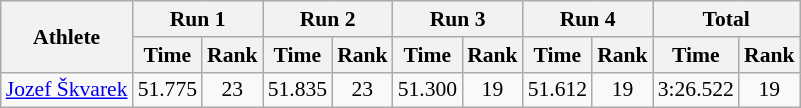<table class="wikitable" border="1" style="font-size:90%">
<tr>
<th rowspan="2">Athlete</th>
<th colspan="2">Run 1</th>
<th colspan="2">Run 2</th>
<th colspan="2">Run 3</th>
<th colspan="2">Run 4</th>
<th colspan="2">Total</th>
</tr>
<tr>
<th>Time</th>
<th>Rank</th>
<th>Time</th>
<th>Rank</th>
<th>Time</th>
<th>Rank</th>
<th>Time</th>
<th>Rank</th>
<th>Time</th>
<th>Rank</th>
</tr>
<tr>
<td><a href='#'>Jozef Škvarek</a></td>
<td align="center">51.775</td>
<td align="center">23</td>
<td align="center">51.835</td>
<td align="center">23</td>
<td align="center">51.300</td>
<td align="center">19</td>
<td align="center">51.612</td>
<td align="center">19</td>
<td align="center">3:26.522</td>
<td align="center">19</td>
</tr>
</table>
